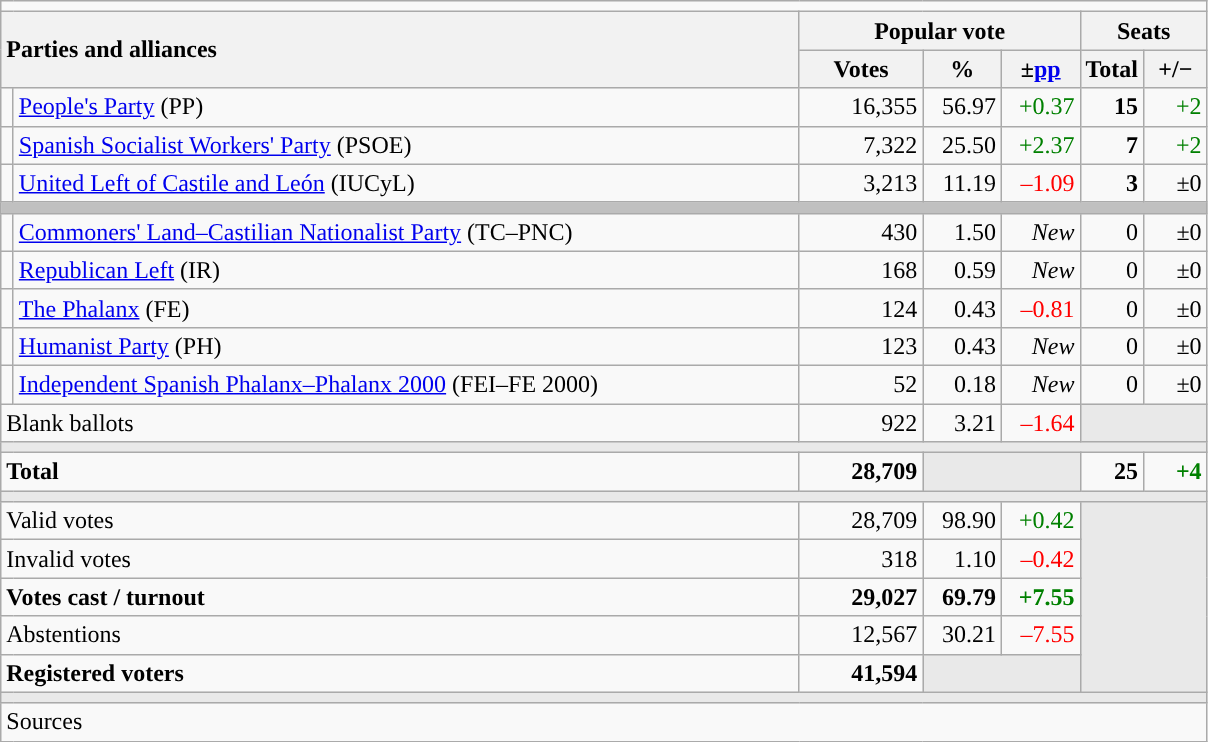<table class="wikitable" style="text-align:right;">
<tr>
<td colspan="7"></td>
</tr>
<tr>
<th style="text-align:left;" rowspan="2" colspan="2" width="525">Parties and alliances</th>
<th colspan="3">Popular vote</th>
<th colspan="2">Seats</th>
</tr>
<tr>
<th width="75">Votes</th>
<th width="45">%</th>
<th width="45">±<a href='#'>pp</a></th>
<th width="35">Total</th>
<th width="35">+/−</th>
</tr>
<tr>
<td width="1" style="color:inherit;background:"></td>
<td align="left"><a href='#'>People's Party</a> (PP)</td>
<td>16,355</td>
<td>56.97</td>
<td style="color:green;">+0.37</td>
<td><strong>15</strong></td>
<td style="color:green;">+2</td>
</tr>
<tr>
<td style="color:inherit;background:"></td>
<td align="left"><a href='#'>Spanish Socialist Workers' Party</a> (PSOE)</td>
<td>7,322</td>
<td>25.50</td>
<td style="color:green;">+2.37</td>
<td><strong>7</strong></td>
<td style="color:green;">+2</td>
</tr>
<tr>
<td style="color:inherit;background:"></td>
<td align="left"><a href='#'>United Left of Castile and León</a> (IUCyL)</td>
<td>3,213</td>
<td>11.19</td>
<td style="color:red;">–1.09</td>
<td><strong>3</strong></td>
<td>±0</td>
</tr>
<tr>
<td colspan="7" bgcolor="#C0C0C0"></td>
</tr>
<tr>
<td style="color:inherit;background:"></td>
<td align="left"><a href='#'>Commoners' Land–Castilian Nationalist Party</a> (TC–PNC)</td>
<td>430</td>
<td>1.50</td>
<td><em>New</em></td>
<td>0</td>
<td>±0</td>
</tr>
<tr>
<td style="color:inherit;background:"></td>
<td align="left"><a href='#'>Republican Left</a> (IR)</td>
<td>168</td>
<td>0.59</td>
<td><em>New</em></td>
<td>0</td>
<td>±0</td>
</tr>
<tr>
<td style="color:inherit;background:"></td>
<td align="left"><a href='#'>The Phalanx</a> (FE)</td>
<td>124</td>
<td>0.43</td>
<td style="color:red;">–0.81</td>
<td>0</td>
<td>±0</td>
</tr>
<tr>
<td style="color:inherit;background:"></td>
<td align="left"><a href='#'>Humanist Party</a> (PH)</td>
<td>123</td>
<td>0.43</td>
<td><em>New</em></td>
<td>0</td>
<td>±0</td>
</tr>
<tr>
<td style="color:inherit;background:"></td>
<td align="left"><a href='#'>Independent Spanish Phalanx–Phalanx 2000</a> (FEI–FE 2000)</td>
<td>52</td>
<td>0.18</td>
<td><em>New</em></td>
<td>0</td>
<td>±0</td>
</tr>
<tr>
<td align="left" colspan="2">Blank ballots</td>
<td>922</td>
<td>3.21</td>
<td style="color:red;">–1.64</td>
<td bgcolor="#E9E9E9" colspan="2"></td>
</tr>
<tr>
<td colspan="7" bgcolor="#E9E9E9"></td>
</tr>
<tr style="font-weight:bold;">
<td align="left" colspan="2">Total</td>
<td>28,709</td>
<td bgcolor="#E9E9E9" colspan="2"></td>
<td>25</td>
<td style="color:green;">+4</td>
</tr>
<tr>
<td colspan="7" bgcolor="#E9E9E9"></td>
</tr>
<tr>
<td align="left" colspan="2">Valid votes</td>
<td>28,709</td>
<td>98.90</td>
<td style="color:green;">+0.42</td>
<td bgcolor="#E9E9E9" colspan="2" rowspan="5"></td>
</tr>
<tr>
<td align="left" colspan="2">Invalid votes</td>
<td>318</td>
<td>1.10</td>
<td style="color:red;">–0.42</td>
</tr>
<tr style="font-weight:bold;">
<td align="left" colspan="2">Votes cast / turnout</td>
<td>29,027</td>
<td>69.79</td>
<td style="color:green;">+7.55</td>
</tr>
<tr>
<td align="left" colspan="2">Abstentions</td>
<td>12,567</td>
<td>30.21</td>
<td style="color:red;">–7.55</td>
</tr>
<tr style="font-weight:bold;">
<td align="left" colspan="2">Registered voters</td>
<td>41,594</td>
<td bgcolor="#E9E9E9" colspan="2"></td>
</tr>
<tr>
<td colspan="7" bgcolor="#E9E9E9"></td>
</tr>
<tr>
<td align="left" colspan="7">Sources</td>
</tr>
</table>
